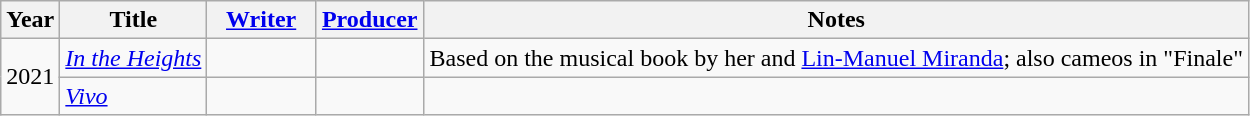<table class="wikitable">
<tr>
<th>Year</th>
<th>Title</th>
<th width="65"><a href='#'>Writer</a></th>
<th width="65"><a href='#'>Producer</a></th>
<th>Notes</th>
</tr>
<tr>
<td rowspan="2">2021</td>
<td><em><a href='#'>In the Heights</a></em></td>
<td></td>
<td></td>
<td>Based on the musical book by her and <a href='#'>Lin-Manuel Miranda</a>; also cameos in "Finale"</td>
</tr>
<tr>
<td><em><a href='#'>Vivo</a></em></td>
<td></td>
<td></td>
<td></td>
</tr>
</table>
